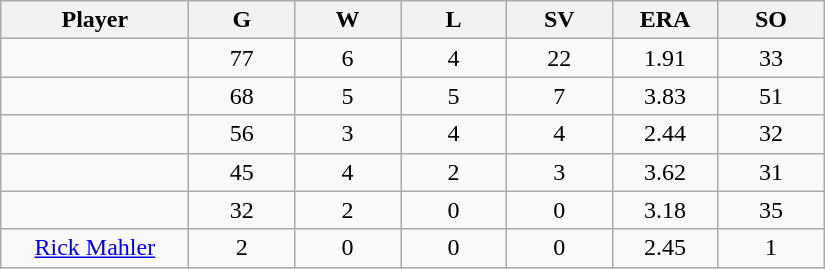<table class="wikitable sortable">
<tr>
<th bgcolor="#DDDDFF" width="16%">Player</th>
<th bgcolor="#DDDDFF" width="9%">G</th>
<th bgcolor="#DDDDFF" width="9%">W</th>
<th bgcolor="#DDDDFF" width="9%">L</th>
<th bgcolor="#DDDDFF" width="9%">SV</th>
<th bgcolor="#DDDDFF" width="9%">ERA</th>
<th bgcolor="#DDDDFF" width="9%">SO</th>
</tr>
<tr align="center">
<td></td>
<td>77</td>
<td>6</td>
<td>4</td>
<td>22</td>
<td>1.91</td>
<td>33</td>
</tr>
<tr align="center">
<td></td>
<td>68</td>
<td>5</td>
<td>5</td>
<td>7</td>
<td>3.83</td>
<td>51</td>
</tr>
<tr align="center">
<td></td>
<td>56</td>
<td>3</td>
<td>4</td>
<td>4</td>
<td>2.44</td>
<td>32</td>
</tr>
<tr align="center">
<td></td>
<td>45</td>
<td>4</td>
<td>2</td>
<td>3</td>
<td>3.62</td>
<td>31</td>
</tr>
<tr align="center">
<td></td>
<td>32</td>
<td>2</td>
<td>0</td>
<td>0</td>
<td>3.18</td>
<td>35</td>
</tr>
<tr align="center">
<td><a href='#'>Rick Mahler</a></td>
<td>2</td>
<td>0</td>
<td>0</td>
<td>0</td>
<td>2.45</td>
<td>1</td>
</tr>
</table>
